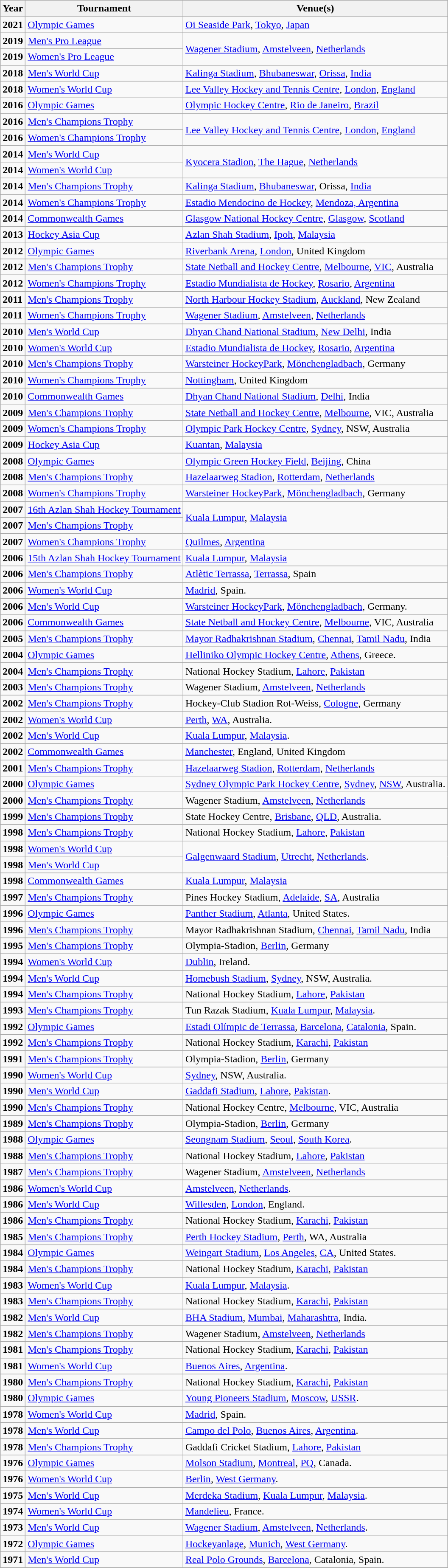<table class="wikitable">
<tr>
<th>Year</th>
<th>Tournament</th>
<th>Venue(s)</th>
</tr>
<tr>
<td><strong>2021</strong></td>
<td><a href='#'>Olympic Games</a></td>
<td><a href='#'>Oi Seaside Park</a>, <a href='#'>Tokyo</a>, <a href='#'>Japan</a></td>
</tr>
<tr>
<td><strong>2019</strong></td>
<td><a href='#'>Men's Pro League</a></td>
<td rowspan=2><a href='#'>Wagener Stadium</a>, <a href='#'>Amstelveen</a>, <a href='#'>Netherlands</a></td>
</tr>
<tr>
<td><strong>2019</strong></td>
<td><a href='#'>Women's Pro League</a></td>
</tr>
<tr>
<td><strong>2018</strong></td>
<td><a href='#'>Men's World Cup</a></td>
<td><a href='#'>Kalinga Stadium</a>, <a href='#'>Bhubaneswar</a>, <a href='#'>Orissa</a>, <a href='#'>India</a></td>
</tr>
<tr>
<td><strong>2018</strong></td>
<td><a href='#'>Women's World Cup</a></td>
<td><a href='#'>Lee Valley Hockey and Tennis Centre</a>, <a href='#'>London</a>, <a href='#'>England</a></td>
</tr>
<tr>
<td><strong>2016</strong></td>
<td><a href='#'>Olympic Games</a></td>
<td><a href='#'>Olympic Hockey Centre</a>, <a href='#'>Rio de Janeiro</a>, <a href='#'>Brazil</a></td>
</tr>
<tr>
<td><strong>2016</strong></td>
<td><a href='#'>Men's Champions Trophy</a></td>
<td rowspan=2><a href='#'>Lee Valley Hockey and Tennis Centre</a>, <a href='#'>London</a>, <a href='#'>England</a></td>
</tr>
<tr>
<td><strong>2016</strong></td>
<td><a href='#'>Women's Champions Trophy</a></td>
</tr>
<tr>
<td><strong>2014</strong></td>
<td><a href='#'>Men's World Cup</a></td>
<td rowspan=2><a href='#'>Kyocera Stadion</a>, <a href='#'>The Hague</a>, <a href='#'>Netherlands</a></td>
</tr>
<tr>
<td><strong>2014</strong></td>
<td><a href='#'>Women's World Cup</a></td>
</tr>
<tr>
<td><strong>2014</strong></td>
<td><a href='#'>Men's Champions Trophy</a></td>
<td><a href='#'>Kalinga Stadium</a>, <a href='#'>Bhubaneswar</a>, Orissa, <a href='#'>India</a></td>
</tr>
<tr>
<td><strong>2014</strong></td>
<td><a href='#'>Women's Champions Trophy</a></td>
<td><a href='#'>Estadio Mendocino de Hockey</a>, <a href='#'>Mendoza, Argentina</a></td>
</tr>
<tr>
<td><strong>2014</strong></td>
<td><a href='#'>Commonwealth Games</a></td>
<td><a href='#'>Glasgow National Hockey Centre</a>, <a href='#'>Glasgow</a>, <a href='#'>Scotland</a></td>
</tr>
<tr>
<td><strong>2013</strong></td>
<td><a href='#'>Hockey Asia Cup</a></td>
<td><a href='#'>Azlan Shah Stadium</a>, <a href='#'>Ipoh</a>, <a href='#'>Malaysia</a></td>
</tr>
<tr>
<td><strong>2012</strong></td>
<td><a href='#'>Olympic Games</a></td>
<td><a href='#'>Riverbank Arena</a>, <a href='#'>London</a>, United Kingdom</td>
</tr>
<tr>
<td><strong>2012</strong></td>
<td><a href='#'>Men's Champions Trophy</a></td>
<td><a href='#'>State Netball and Hockey Centre</a>, <a href='#'>Melbourne</a>, <a href='#'>VIC</a>, Australia</td>
</tr>
<tr>
<td><strong>2012</strong></td>
<td><a href='#'>Women's Champions Trophy</a></td>
<td><a href='#'>Estadio Mundialista de Hockey</a>, <a href='#'>Rosario</a>, <a href='#'>Argentina</a></td>
</tr>
<tr>
<td><strong>2011</strong></td>
<td><a href='#'>Men's Champions Trophy</a></td>
<td><a href='#'>North Harbour Hockey Stadium</a>, <a href='#'>Auckland</a>, New Zealand</td>
</tr>
<tr>
<td><strong>2011</strong></td>
<td><a href='#'>Women's Champions Trophy</a></td>
<td><a href='#'>Wagener Stadium</a>, <a href='#'>Amstelveen</a>, <a href='#'>Netherlands</a></td>
</tr>
<tr>
<td><strong>2010</strong></td>
<td><a href='#'>Men's World Cup</a></td>
<td><a href='#'>Dhyan Chand National Stadium</a>, <a href='#'>New Delhi</a>, India</td>
</tr>
<tr>
<td><strong>2010</strong></td>
<td><a href='#'>Women's World Cup</a></td>
<td><a href='#'>Estadio Mundialista de Hockey</a>, <a href='#'>Rosario</a>, <a href='#'>Argentina</a></td>
</tr>
<tr>
<td><strong>2010</strong></td>
<td><a href='#'>Men's Champions Trophy</a></td>
<td><a href='#'>Warsteiner HockeyPark</a>, <a href='#'>Mönchengladbach</a>, Germany</td>
</tr>
<tr>
<td><strong>2010</strong></td>
<td><a href='#'>Women's Champions Trophy</a></td>
<td><a href='#'>Nottingham</a>, United Kingdom</td>
</tr>
<tr>
<td><strong>2010</strong></td>
<td><a href='#'>Commonwealth Games</a></td>
<td><a href='#'>Dhyan Chand National Stadium</a>, <a href='#'>Delhi</a>, India</td>
</tr>
<tr>
<td><strong>2009</strong></td>
<td><a href='#'>Men's Champions Trophy</a></td>
<td><a href='#'>State Netball and Hockey Centre</a>, <a href='#'>Melbourne</a>, VIC, Australia</td>
</tr>
<tr>
<td><strong>2009</strong></td>
<td><a href='#'>Women's Champions Trophy</a></td>
<td><a href='#'>Olympic Park Hockey Centre</a>, <a href='#'>Sydney</a>, NSW, Australia</td>
</tr>
<tr>
<td><strong>2009</strong></td>
<td><a href='#'>Hockey Asia Cup</a></td>
<td><a href='#'>Kuantan</a>, <a href='#'>Malaysia</a></td>
</tr>
<tr>
<td><strong>2008</strong></td>
<td><a href='#'>Olympic Games</a></td>
<td><a href='#'>Olympic Green Hockey Field</a>, <a href='#'>Beijing</a>, China</td>
</tr>
<tr>
<td><strong>2008</strong></td>
<td><a href='#'>Men's Champions Trophy</a></td>
<td><a href='#'>Hazelaarweg Stadion</a>, <a href='#'>Rotterdam</a>, <a href='#'>Netherlands</a></td>
</tr>
<tr>
<td><strong>2008</strong></td>
<td><a href='#'>Women's Champions Trophy</a></td>
<td><a href='#'>Warsteiner HockeyPark</a>, <a href='#'>Mönchengladbach</a>, Germany</td>
</tr>
<tr>
<td><strong>2007</strong></td>
<td><a href='#'>16th Azlan Shah Hockey Tournament</a></td>
<td rowspan=2><a href='#'>Kuala Lumpur</a>, <a href='#'>Malaysia</a></td>
</tr>
<tr>
<td><strong>2007</strong></td>
<td><a href='#'>Men's Champions Trophy</a></td>
</tr>
<tr>
<td><strong>2007</strong></td>
<td><a href='#'>Women's Champions Trophy</a></td>
<td><a href='#'>Quilmes</a>, <a href='#'>Argentina</a></td>
</tr>
<tr>
<td><strong>2006</strong></td>
<td><a href='#'>15th Azlan Shah Hockey Tournament</a></td>
<td><a href='#'>Kuala Lumpur</a>, <a href='#'>Malaysia</a></td>
</tr>
<tr>
<td><strong>2006</strong></td>
<td><a href='#'>Men's Champions Trophy</a></td>
<td><a href='#'>Atlètic Terrassa</a>, <a href='#'>Terrassa</a>, Spain</td>
</tr>
<tr>
<td><strong>2006</strong></td>
<td><a href='#'>Women's World Cup</a></td>
<td><a href='#'>Madrid</a>, Spain.</td>
</tr>
<tr>
<td><strong>2006</strong></td>
<td><a href='#'>Men's World Cup</a></td>
<td><a href='#'>Warsteiner HockeyPark</a>, <a href='#'>Mönchengladbach</a>, Germany.</td>
</tr>
<tr>
<td><strong>2006</strong></td>
<td><a href='#'>Commonwealth Games</a></td>
<td><a href='#'>State Netball and Hockey Centre</a>,  <a href='#'>Melbourne</a>, VIC, Australia</td>
</tr>
<tr>
<td><strong>2005</strong></td>
<td><a href='#'>Men's Champions Trophy</a></td>
<td><a href='#'>Mayor Radhakrishnan Stadium</a>, <a href='#'>Chennai</a>, <a href='#'>Tamil Nadu</a>, India</td>
</tr>
<tr>
<td><strong>2004</strong></td>
<td><a href='#'>Olympic Games</a></td>
<td><a href='#'>Helliniko Olympic Hockey Centre</a>, <a href='#'>Athens</a>, Greece.</td>
</tr>
<tr>
<td><strong>2004</strong></td>
<td><a href='#'>Men's Champions Trophy</a></td>
<td>National Hockey Stadium, <a href='#'>Lahore</a>, <a href='#'>Pakistan</a></td>
</tr>
<tr>
<td><strong>2003</strong></td>
<td><a href='#'>Men's Champions Trophy</a></td>
<td>Wagener Stadium, <a href='#'>Amstelveen</a>, <a href='#'>Netherlands</a></td>
</tr>
<tr>
<td><strong>2002</strong></td>
<td><a href='#'>Men's Champions Trophy</a></td>
<td>Hockey-Club Stadion Rot-Weiss, <a href='#'>Cologne</a>, Germany</td>
</tr>
<tr>
<td><strong>2002</strong></td>
<td><a href='#'>Women's World Cup</a></td>
<td><a href='#'>Perth</a>, <a href='#'>WA</a>, Australia.</td>
</tr>
<tr>
<td><strong>2002</strong></td>
<td><a href='#'>Men's World Cup</a></td>
<td><a href='#'>Kuala Lumpur</a>, <a href='#'>Malaysia</a>.</td>
</tr>
<tr>
<td><strong>2002</strong></td>
<td><a href='#'>Commonwealth Games</a></td>
<td><a href='#'>Manchester</a>, England, United Kingdom</td>
</tr>
<tr>
<td><strong>2001</strong></td>
<td><a href='#'>Men's Champions Trophy</a></td>
<td><a href='#'>Hazelaarweg Stadion</a>, <a href='#'>Rotterdam</a>, <a href='#'>Netherlands</a></td>
</tr>
<tr>
<td><strong>2000</strong></td>
<td><a href='#'>Olympic Games</a></td>
<td><a href='#'>Sydney Olympic Park Hockey Centre</a>, <a href='#'>Sydney</a>, <a href='#'>NSW</a>, Australia.</td>
</tr>
<tr>
<td><strong>2000</strong></td>
<td><a href='#'>Men's Champions Trophy</a></td>
<td>Wagener Stadium, <a href='#'>Amstelveen</a>, <a href='#'>Netherlands</a></td>
</tr>
<tr>
<td><strong>1999</strong></td>
<td><a href='#'>Men's Champions Trophy</a></td>
<td>State Hockey Centre, <a href='#'>Brisbane</a>, <a href='#'>QLD</a>, Australia.</td>
</tr>
<tr>
<td><strong>1998</strong></td>
<td><a href='#'>Men's Champions Trophy</a></td>
<td>National Hockey Stadium, <a href='#'>Lahore</a>, <a href='#'>Pakistan</a></td>
</tr>
<tr>
<td><strong>1998</strong></td>
<td><a href='#'>Women's World Cup</a></td>
<td rowspan=2><a href='#'>Galgenwaard Stadium</a>, <a href='#'>Utrecht</a>, <a href='#'>Netherlands</a>.</td>
</tr>
<tr>
<td><strong>1998</strong></td>
<td><a href='#'>Men's World Cup</a></td>
</tr>
<tr>
<td><strong>1998</strong></td>
<td><a href='#'>Commonwealth Games</a></td>
<td><a href='#'>Kuala Lumpur</a>, <a href='#'>Malaysia</a></td>
</tr>
<tr>
<td><strong>1997</strong></td>
<td><a href='#'>Men's Champions Trophy</a></td>
<td>Pines Hockey Stadium, <a href='#'>Adelaide</a>, <a href='#'>SA</a>, Australia</td>
</tr>
<tr>
<td><strong>1996</strong></td>
<td><a href='#'>Olympic Games</a></td>
<td><a href='#'>Panther Stadium</a>, <a href='#'>Atlanta</a>, United States.</td>
</tr>
<tr>
<td><strong>1996</strong></td>
<td><a href='#'>Men's Champions Trophy</a></td>
<td>Mayor Radhakrishnan Stadium, <a href='#'>Chennai</a>, <a href='#'>Tamil Nadu</a>, India</td>
</tr>
<tr>
<td><strong>1995</strong></td>
<td><a href='#'>Men's Champions Trophy</a></td>
<td>Olympia-Stadion, <a href='#'>Berlin</a>, Germany</td>
</tr>
<tr>
<td><strong>1994</strong></td>
<td><a href='#'>Women's World Cup</a></td>
<td><a href='#'>Dublin</a>, Ireland.</td>
</tr>
<tr>
<td><strong>1994</strong></td>
<td><a href='#'>Men's World Cup</a></td>
<td><a href='#'>Homebush Stadium</a>, <a href='#'>Sydney</a>, NSW, Australia.</td>
</tr>
<tr>
<td><strong>1994</strong></td>
<td><a href='#'>Men's Champions Trophy</a></td>
<td>National Hockey Stadium, <a href='#'>Lahore</a>, <a href='#'>Pakistan</a></td>
</tr>
<tr>
<td><strong>1993</strong></td>
<td><a href='#'>Men's Champions Trophy</a></td>
<td>Tun Razak Stadium, <a href='#'>Kuala Lumpur</a>, <a href='#'>Malaysia</a>.</td>
</tr>
<tr>
<td><strong>1992</strong></td>
<td><a href='#'>Olympic Games</a></td>
<td><a href='#'>Estadi Olímpic de Terrassa</a>, <a href='#'>Barcelona</a>, <a href='#'>Catalonia</a>, Spain.</td>
</tr>
<tr>
<td><strong>1992</strong></td>
<td><a href='#'>Men's Champions Trophy</a></td>
<td>National Hockey Stadium, <a href='#'>Karachi</a>, <a href='#'>Pakistan</a></td>
</tr>
<tr>
<td><strong>1991</strong></td>
<td><a href='#'>Men's Champions Trophy</a></td>
<td>Olympia-Stadion, <a href='#'>Berlin</a>, Germany</td>
</tr>
<tr>
<td><strong>1990</strong></td>
<td><a href='#'>Women's World Cup</a></td>
<td><a href='#'>Sydney</a>, NSW, Australia.</td>
</tr>
<tr>
<td><strong>1990</strong></td>
<td><a href='#'>Men's World Cup</a></td>
<td><a href='#'>Gaddafi Stadium</a>, <a href='#'>Lahore</a>, <a href='#'>Pakistan</a>.</td>
</tr>
<tr>
<td><strong>1990</strong></td>
<td><a href='#'>Men's Champions Trophy</a></td>
<td>National Hockey Centre, <a href='#'>Melbourne</a>, VIC, Australia</td>
</tr>
<tr>
<td><strong>1989</strong></td>
<td><a href='#'>Men's Champions Trophy</a></td>
<td>Olympia-Stadion, <a href='#'>Berlin</a>, Germany</td>
</tr>
<tr>
<td><strong>1988</strong></td>
<td><a href='#'>Olympic Games</a></td>
<td><a href='#'>Seongnam Stadium</a>, <a href='#'>Seoul</a>, <a href='#'>South Korea</a>.</td>
</tr>
<tr>
<td><strong>1988</strong></td>
<td><a href='#'>Men's Champions Trophy</a></td>
<td>National Hockey Stadium, <a href='#'>Lahore</a>, <a href='#'>Pakistan</a></td>
</tr>
<tr>
<td><strong>1987</strong></td>
<td><a href='#'>Men's Champions Trophy</a></td>
<td>Wagener Stadium, <a href='#'>Amstelveen</a>, <a href='#'>Netherlands</a></td>
</tr>
<tr>
<td><strong>1986</strong></td>
<td><a href='#'>Women's World Cup</a></td>
<td><a href='#'>Amstelveen</a>, <a href='#'>Netherlands</a>.</td>
</tr>
<tr>
<td><strong>1986</strong></td>
<td><a href='#'>Men's World Cup</a></td>
<td><a href='#'>Willesden</a>, <a href='#'>London</a>, England.</td>
</tr>
<tr>
<td><strong>1986</strong></td>
<td><a href='#'>Men's Champions Trophy</a></td>
<td>National Hockey Stadium, <a href='#'>Karachi</a>, <a href='#'>Pakistan</a></td>
</tr>
<tr>
<td><strong>1985</strong></td>
<td><a href='#'>Men's Champions Trophy</a></td>
<td><a href='#'>Perth Hockey Stadium</a>, <a href='#'>Perth</a>, WA, Australia</td>
</tr>
<tr>
<td><strong>1984</strong></td>
<td><a href='#'>Olympic Games</a></td>
<td><a href='#'>Weingart Stadium</a>, <a href='#'>Los Angeles</a>, <a href='#'>CA</a>, United States.</td>
</tr>
<tr>
<td><strong>1984</strong></td>
<td><a href='#'>Men's Champions Trophy</a></td>
<td>National Hockey Stadium, <a href='#'>Karachi</a>, <a href='#'>Pakistan</a></td>
</tr>
<tr>
<td><strong>1983</strong></td>
<td><a href='#'>Women's World Cup</a></td>
<td><a href='#'>Kuala Lumpur</a>, <a href='#'>Malaysia</a>.</td>
</tr>
<tr>
<td><strong>1983</strong></td>
<td><a href='#'>Men's Champions Trophy</a></td>
<td>National Hockey Stadium, <a href='#'>Karachi</a>, <a href='#'>Pakistan</a></td>
</tr>
<tr>
<td><strong>1982</strong></td>
<td><a href='#'>Men's World Cup</a></td>
<td><a href='#'>BHA Stadium</a>, <a href='#'>Mumbai</a>, <a href='#'>Maharashtra</a>, India.</td>
</tr>
<tr>
<td><strong>1982</strong></td>
<td><a href='#'>Men's Champions Trophy</a></td>
<td>Wagener Stadium, <a href='#'>Amstelveen</a>, <a href='#'>Netherlands</a></td>
</tr>
<tr>
<td><strong>1981</strong></td>
<td><a href='#'>Men's Champions Trophy</a></td>
<td>National Hockey Stadium, <a href='#'>Karachi</a>, <a href='#'>Pakistan</a></td>
</tr>
<tr>
<td><strong>1981</strong></td>
<td><a href='#'>Women's World Cup</a></td>
<td><a href='#'>Buenos Aires</a>, <a href='#'>Argentina</a>.</td>
</tr>
<tr>
<td><strong>1980</strong></td>
<td><a href='#'>Men's Champions Trophy</a></td>
<td>National Hockey Stadium, <a href='#'>Karachi</a>, <a href='#'>Pakistan</a></td>
</tr>
<tr>
<td><strong>1980</strong></td>
<td><a href='#'>Olympic Games</a></td>
<td><a href='#'>Young Pioneers Stadium</a>, <a href='#'>Moscow</a>, <a href='#'>USSR</a>.</td>
</tr>
<tr>
<td><strong>1978</strong></td>
<td><a href='#'>Women's World Cup</a></td>
<td><a href='#'>Madrid</a>, Spain.</td>
</tr>
<tr>
<td><strong>1978</strong></td>
<td><a href='#'>Men's World Cup</a></td>
<td><a href='#'>Campo del Polo</a>, <a href='#'>Buenos Aires</a>, <a href='#'>Argentina</a>.</td>
</tr>
<tr>
<td><strong>1978</strong></td>
<td><a href='#'>Men's Champions Trophy</a></td>
<td>Gaddafi Cricket Stadium, <a href='#'>Lahore</a>, <a href='#'>Pakistan</a></td>
</tr>
<tr>
<td><strong>1976</strong></td>
<td><a href='#'>Olympic Games</a></td>
<td><a href='#'>Molson Stadium</a>, <a href='#'>Montreal</a>, <a href='#'>PQ</a>, Canada.</td>
</tr>
<tr>
<td><strong>1976</strong></td>
<td><a href='#'>Women's World Cup</a></td>
<td><a href='#'>Berlin</a>, <a href='#'>West Germany</a>.</td>
</tr>
<tr>
<td><strong>1975</strong></td>
<td><a href='#'>Men's World Cup</a></td>
<td><a href='#'>Merdeka Stadium</a>, <a href='#'>Kuala Lumpur</a>, <a href='#'>Malaysia</a>.</td>
</tr>
<tr>
<td><strong>1974</strong></td>
<td><a href='#'>Women's World Cup</a></td>
<td><a href='#'>Mandelieu</a>, France.</td>
</tr>
<tr>
<td><strong>1973</strong></td>
<td><a href='#'>Men's World Cup</a></td>
<td><a href='#'>Wagener Stadium</a>, <a href='#'>Amstelveen</a>, <a href='#'>Netherlands</a>.</td>
</tr>
<tr>
<td><strong>1972</strong></td>
<td><a href='#'>Olympic Games</a></td>
<td><a href='#'>Hockeyanlage</a>, <a href='#'>Munich</a>, <a href='#'>West Germany</a>.</td>
</tr>
<tr>
<td><strong>1971</strong></td>
<td><a href='#'>Men's World Cup</a></td>
<td><a href='#'>Real Polo Grounds</a>, <a href='#'>Barcelona</a>, Catalonia, Spain.</td>
</tr>
<tr>
</tr>
</table>
